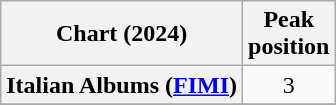<table class="wikitable sortable plainrowheaders" style="text-align:center">
<tr>
<th scope="col">Chart (2024)</th>
<th scope="col">Peak<br>position</th>
</tr>
<tr>
<th scope="row">Italian Albums (<a href='#'>FIMI</a>)</th>
<td>3</td>
</tr>
<tr>
</tr>
</table>
